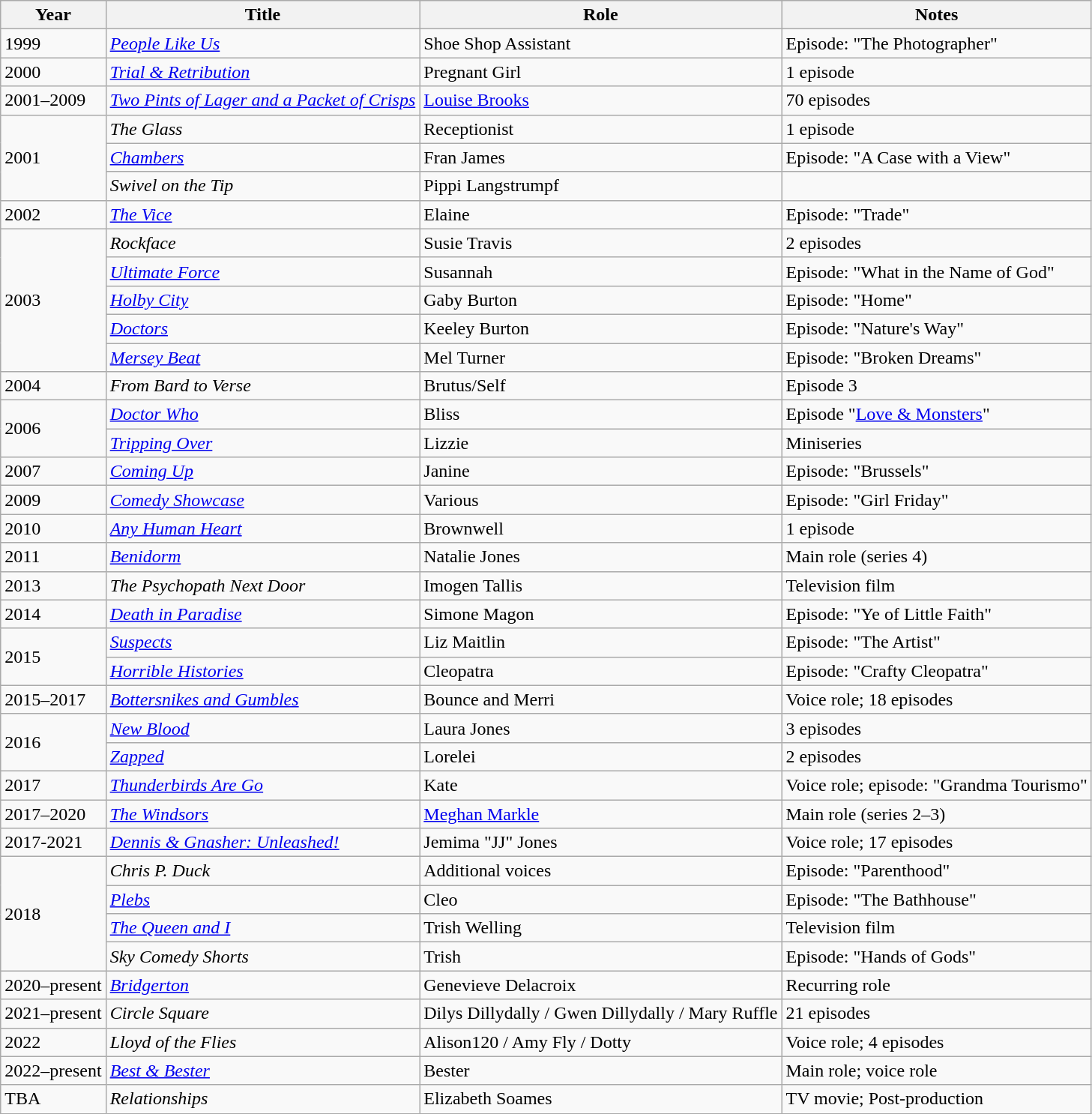<table class="wikitable sortable">
<tr>
<th>Year</th>
<th>Title</th>
<th>Role</th>
<th class="unsortable">Notes</th>
</tr>
<tr>
<td>1999</td>
<td><em><a href='#'>People Like Us</a></em></td>
<td>Shoe Shop Assistant</td>
<td>Episode: "The Photographer"</td>
</tr>
<tr>
<td>2000</td>
<td><em><a href='#'>Trial & Retribution</a></em></td>
<td>Pregnant Girl</td>
<td>1 episode</td>
</tr>
<tr>
<td>2001–2009</td>
<td><em><a href='#'>Two Pints of Lager and a Packet of Crisps</a></em></td>
<td><a href='#'>Louise Brooks</a></td>
<td>70 episodes</td>
</tr>
<tr>
<td rowspan="3">2001</td>
<td><em>The Glass</em></td>
<td>Receptionist</td>
<td>1 episode</td>
</tr>
<tr>
<td><em><a href='#'>Chambers</a></em></td>
<td>Fran James</td>
<td>Episode: "A Case with a View"</td>
</tr>
<tr>
<td><em>Swivel on the Tip</em></td>
<td>Pippi Langstrumpf</td>
<td></td>
</tr>
<tr>
<td>2002</td>
<td><em><a href='#'>The Vice</a></em></td>
<td>Elaine</td>
<td>Episode: "Trade"</td>
</tr>
<tr>
<td rowspan="5">2003</td>
<td><em>Rockface</em></td>
<td>Susie Travis</td>
<td>2 episodes</td>
</tr>
<tr>
<td><em><a href='#'>Ultimate Force</a></em></td>
<td>Susannah</td>
<td>Episode: "What in the Name of God"</td>
</tr>
<tr>
<td><em><a href='#'>Holby City</a></em></td>
<td>Gaby Burton</td>
<td>Episode: "Home"</td>
</tr>
<tr>
<td><em><a href='#'>Doctors</a></em></td>
<td>Keeley Burton</td>
<td>Episode: "Nature's Way"</td>
</tr>
<tr>
<td><em><a href='#'>Mersey Beat</a></em></td>
<td>Mel Turner</td>
<td>Episode: "Broken Dreams"</td>
</tr>
<tr>
<td>2004</td>
<td><em>From Bard to Verse</em></td>
<td>Brutus/Self</td>
<td>Episode 3</td>
</tr>
<tr>
<td rowspan="2">2006</td>
<td><em><a href='#'>Doctor Who</a></em></td>
<td>Bliss</td>
<td>Episode "<a href='#'>Love & Monsters</a>"</td>
</tr>
<tr>
<td><em><a href='#'>Tripping Over</a></em></td>
<td>Lizzie</td>
<td>Miniseries</td>
</tr>
<tr>
<td>2007</td>
<td><em><a href='#'>Coming Up</a></em></td>
<td>Janine</td>
<td>Episode: "Brussels"</td>
</tr>
<tr>
<td>2009</td>
<td><em><a href='#'>Comedy Showcase</a></em></td>
<td>Various</td>
<td>Episode: "Girl Friday"</td>
</tr>
<tr>
<td>2010</td>
<td><em><a href='#'>Any Human Heart</a></em></td>
<td>Brownwell</td>
<td>1 episode</td>
</tr>
<tr>
<td>2011</td>
<td><em><a href='#'>Benidorm</a></em></td>
<td>Natalie Jones</td>
<td>Main role (series 4)</td>
</tr>
<tr>
<td>2013</td>
<td><em>The Psychopath Next Door</em></td>
<td>Imogen Tallis</td>
<td>Television film</td>
</tr>
<tr>
<td>2014</td>
<td><em><a href='#'>Death in Paradise</a></em></td>
<td>Simone Magon</td>
<td>Episode: "Ye of Little Faith"</td>
</tr>
<tr>
<td rowspan="2">2015</td>
<td><em><a href='#'>Suspects</a></em></td>
<td>Liz Maitlin</td>
<td>Episode: "The Artist"</td>
</tr>
<tr>
<td><em><a href='#'>Horrible Histories</a></em></td>
<td>Cleopatra</td>
<td>Episode: "Crafty Cleopatra"</td>
</tr>
<tr>
<td>2015–2017</td>
<td><em><a href='#'>Bottersnikes and Gumbles</a></em></td>
<td>Bounce and Merri</td>
<td>Voice role; 18 episodes</td>
</tr>
<tr>
<td rowspan="2">2016</td>
<td><em><a href='#'>New Blood</a></em></td>
<td>Laura Jones</td>
<td>3 episodes</td>
</tr>
<tr>
<td><em><a href='#'>Zapped</a></em></td>
<td>Lorelei</td>
<td>2 episodes</td>
</tr>
<tr>
<td>2017</td>
<td><em><a href='#'>Thunderbirds Are Go</a></em></td>
<td>Kate</td>
<td>Voice role; episode: "Grandma Tourismo"</td>
</tr>
<tr>
<td>2017–2020</td>
<td><em><a href='#'>The Windsors</a></em></td>
<td><a href='#'>Meghan Markle</a></td>
<td>Main role (series 2–3)</td>
</tr>
<tr>
<td>2017-2021</td>
<td><em><a href='#'>Dennis & Gnasher: Unleashed!</a></em></td>
<td>Jemima "JJ" Jones</td>
<td>Voice role; 17 episodes</td>
</tr>
<tr>
<td rowspan="4">2018</td>
<td><em>Chris P. Duck</em></td>
<td>Additional voices</td>
<td>Episode: "Parenthood"</td>
</tr>
<tr>
<td><em><a href='#'>Plebs</a></em></td>
<td>Cleo</td>
<td>Episode: "The Bathhouse"</td>
</tr>
<tr>
<td><em><a href='#'>The Queen and I</a></em></td>
<td>Trish Welling</td>
<td>Television film</td>
</tr>
<tr>
<td><em>Sky Comedy Shorts</em></td>
<td>Trish</td>
<td>Episode: "Hands of Gods"</td>
</tr>
<tr>
<td>2020–present</td>
<td><em><a href='#'>Bridgerton</a></em></td>
<td>Genevieve Delacroix</td>
<td>Recurring role</td>
</tr>
<tr>
<td>2021–present</td>
<td><em>Circle Square</em></td>
<td>Dilys Dillydally / Gwen Dillydally / Mary Ruffle</td>
<td>21 episodes</td>
</tr>
<tr>
<td>2022</td>
<td><em>Lloyd of the Flies</em></td>
<td>Alison120 / Amy Fly / Dotty</td>
<td>Voice role; 4 episodes</td>
</tr>
<tr>
<td>2022–present</td>
<td><em><a href='#'>Best & Bester</a></em></td>
<td>Bester</td>
<td>Main role; voice role</td>
</tr>
<tr>
<td>TBA</td>
<td><em>Relationships</em></td>
<td>Elizabeth Soames</td>
<td>TV movie; Post-production</td>
</tr>
</table>
